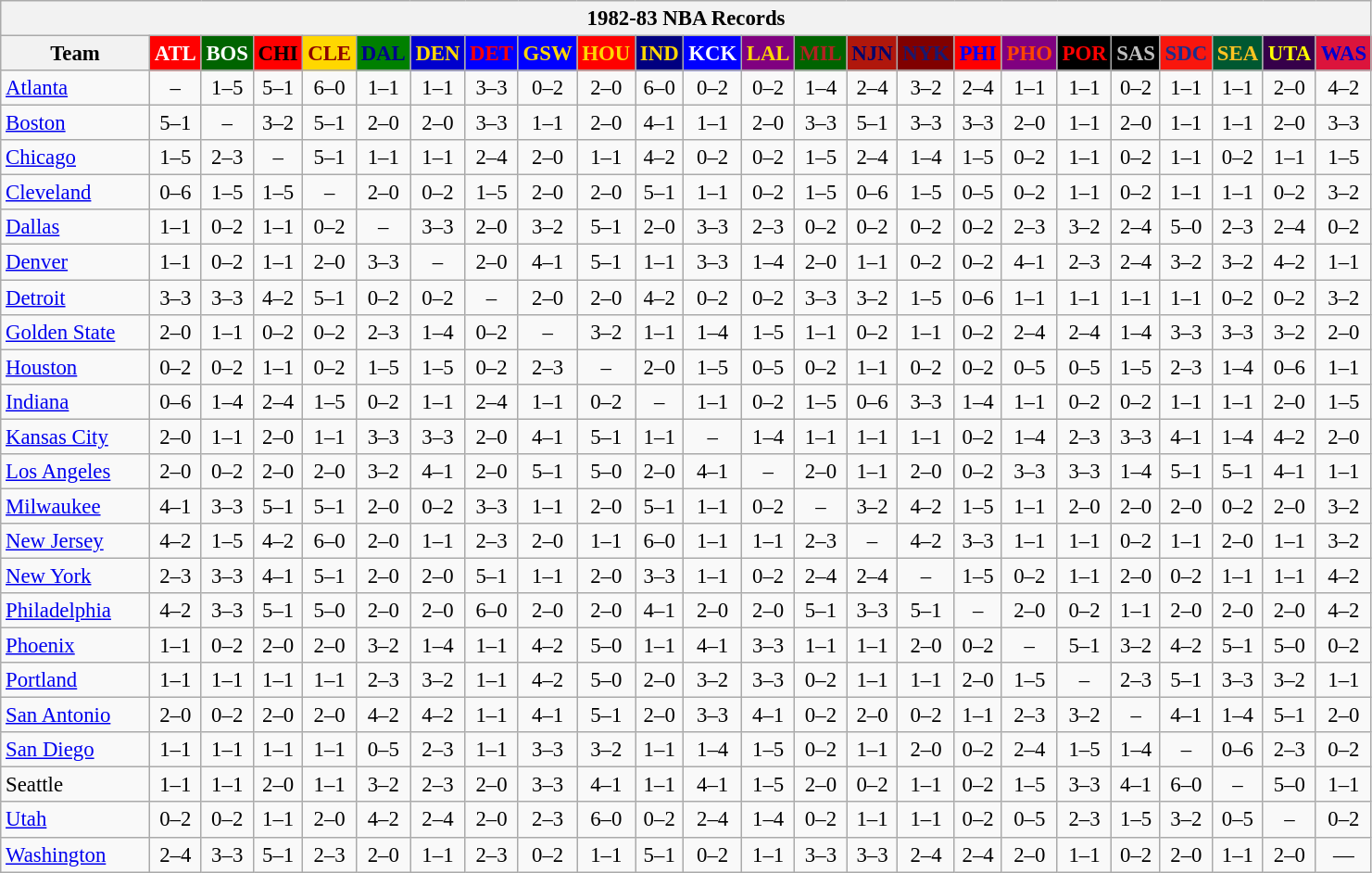<table class="wikitable" style="font-size:95%; text-align:center;">
<tr>
<th colspan=24>1982-83 NBA Records</th>
</tr>
<tr>
<th width=100>Team</th>
<th style="background:#FF0000;color:#FFFFFF;width=35">ATL</th>
<th style="background:#006400;color:#FFFFFF;width=35">BOS</th>
<th style="background:#FF0000;color:#000000;width=35">CHI</th>
<th style="background:#FFD700;color:#8B0000;width=35">CLE</th>
<th style="background:#008000;color:#00008B;width=35">DAL</th>
<th style="background:#0000CD;color:#FFD700;width=35">DEN</th>
<th style="background:#0000FF;color:#FF0000;width=35">DET</th>
<th style="background:#0000FF;color:#FFD700;width=35">GSW</th>
<th style="background:#FF0000;color:#FFD700;width=35">HOU</th>
<th style="background:#000080;color:#FFD700;width=35">IND</th>
<th style="background:#0000FF;color:#FFFFFF;width=35">KCK</th>
<th style="background:#800080;color:#FFD700;width=35">LAL</th>
<th style="background:#006400;color:#B22222;width=35">MIL</th>
<th style="background:#B0170C;color:#00056D;width=35">NJN</th>
<th style="background:#800000;color:#191970;width=35">NYK</th>
<th style="background:#FF0000;color:#0000FF;width=35">PHI</th>
<th style="background:#800080;color:#FF4500;width=35">PHO</th>
<th style="background:#000000;color:#FF0000;width=35">POR</th>
<th style="background:#000000;color:#C0C0C0;width=35">SAS</th>
<th style="background:#F9160D;color:#1A2E8B;width=35">SDC</th>
<th style="background:#005831;color:#FFC322;width=35">SEA</th>
<th style="background:#36004A;color:#FFFF00;width=35">UTA</th>
<th style="background:#DC143C;color:#0000CD;width=35">WAS</th>
</tr>
<tr>
<td style="text-align:left;"><a href='#'>Atlanta</a></td>
<td>–</td>
<td>1–5</td>
<td>5–1</td>
<td>6–0</td>
<td>1–1</td>
<td>1–1</td>
<td>3–3</td>
<td>0–2</td>
<td>2–0</td>
<td>6–0</td>
<td>0–2</td>
<td>0–2</td>
<td>1–4</td>
<td>2–4</td>
<td>3–2</td>
<td>2–4</td>
<td>1–1</td>
<td>1–1</td>
<td>0–2</td>
<td>1–1</td>
<td>1–1</td>
<td>2–0</td>
<td>4–2</td>
</tr>
<tr>
<td style="text-align:left;"><a href='#'>Boston</a></td>
<td>5–1</td>
<td>–</td>
<td>3–2</td>
<td>5–1</td>
<td>2–0</td>
<td>2–0</td>
<td>3–3</td>
<td>1–1</td>
<td>2–0</td>
<td>4–1</td>
<td>1–1</td>
<td>2–0</td>
<td>3–3</td>
<td>5–1</td>
<td>3–3</td>
<td>3–3</td>
<td>2–0</td>
<td>1–1</td>
<td>2–0</td>
<td>1–1</td>
<td>1–1</td>
<td>2–0</td>
<td>3–3</td>
</tr>
<tr>
<td style="text-align:left;"><a href='#'>Chicago</a></td>
<td>1–5</td>
<td>2–3</td>
<td>–</td>
<td>5–1</td>
<td>1–1</td>
<td>1–1</td>
<td>2–4</td>
<td>2–0</td>
<td>1–1</td>
<td>4–2</td>
<td>0–2</td>
<td>0–2</td>
<td>1–5</td>
<td>2–4</td>
<td>1–4</td>
<td>1–5</td>
<td>0–2</td>
<td>1–1</td>
<td>0–2</td>
<td>1–1</td>
<td>0–2</td>
<td>1–1</td>
<td>1–5</td>
</tr>
<tr>
<td style="text-align:left;"><a href='#'>Cleveland</a></td>
<td>0–6</td>
<td>1–5</td>
<td>1–5</td>
<td>–</td>
<td>2–0</td>
<td>0–2</td>
<td>1–5</td>
<td>2–0</td>
<td>2–0</td>
<td>5–1</td>
<td>1–1</td>
<td>0–2</td>
<td>1–5</td>
<td>0–6</td>
<td>1–5</td>
<td>0–5</td>
<td>0–2</td>
<td>1–1</td>
<td>0–2</td>
<td>1–1</td>
<td>1–1</td>
<td>0–2</td>
<td>3–2</td>
</tr>
<tr>
<td style="text-align:left;"><a href='#'>Dallas</a></td>
<td>1–1</td>
<td>0–2</td>
<td>1–1</td>
<td>0–2</td>
<td>–</td>
<td>3–3</td>
<td>2–0</td>
<td>3–2</td>
<td>5–1</td>
<td>2–0</td>
<td>3–3</td>
<td>2–3</td>
<td>0–2</td>
<td>0–2</td>
<td>0–2</td>
<td>0–2</td>
<td>2–3</td>
<td>3–2</td>
<td>2–4</td>
<td>5–0</td>
<td>2–3</td>
<td>2–4</td>
<td>0–2</td>
</tr>
<tr>
<td style="text-align:left;"><a href='#'>Denver</a></td>
<td>1–1</td>
<td>0–2</td>
<td>1–1</td>
<td>2–0</td>
<td>3–3</td>
<td>–</td>
<td>2–0</td>
<td>4–1</td>
<td>5–1</td>
<td>1–1</td>
<td>3–3</td>
<td>1–4</td>
<td>2–0</td>
<td>1–1</td>
<td>0–2</td>
<td>0–2</td>
<td>4–1</td>
<td>2–3</td>
<td>2–4</td>
<td>3–2</td>
<td>3–2</td>
<td>4–2</td>
<td>1–1</td>
</tr>
<tr>
<td style="text-align:left;"><a href='#'>Detroit</a></td>
<td>3–3</td>
<td>3–3</td>
<td>4–2</td>
<td>5–1</td>
<td>0–2</td>
<td>0–2</td>
<td>–</td>
<td>2–0</td>
<td>2–0</td>
<td>4–2</td>
<td>0–2</td>
<td>0–2</td>
<td>3–3</td>
<td>3–2</td>
<td>1–5</td>
<td>0–6</td>
<td>1–1</td>
<td>1–1</td>
<td>1–1</td>
<td>1–1</td>
<td>0–2</td>
<td>0–2</td>
<td>3–2</td>
</tr>
<tr>
<td style="text-align:left;"><a href='#'>Golden State</a></td>
<td>2–0</td>
<td>1–1</td>
<td>0–2</td>
<td>0–2</td>
<td>2–3</td>
<td>1–4</td>
<td>0–2</td>
<td>–</td>
<td>3–2</td>
<td>1–1</td>
<td>1–4</td>
<td>1–5</td>
<td>1–1</td>
<td>0–2</td>
<td>1–1</td>
<td>0–2</td>
<td>2–4</td>
<td>2–4</td>
<td>1–4</td>
<td>3–3</td>
<td>3–3</td>
<td>3–2</td>
<td>2–0</td>
</tr>
<tr>
<td style="text-align:left;"><a href='#'>Houston</a></td>
<td>0–2</td>
<td>0–2</td>
<td>1–1</td>
<td>0–2</td>
<td>1–5</td>
<td>1–5</td>
<td>0–2</td>
<td>2–3</td>
<td>–</td>
<td>2–0</td>
<td>1–5</td>
<td>0–5</td>
<td>0–2</td>
<td>1–1</td>
<td>0–2</td>
<td>0–2</td>
<td>0–5</td>
<td>0–5</td>
<td>1–5</td>
<td>2–3</td>
<td>1–4</td>
<td>0–6</td>
<td>1–1</td>
</tr>
<tr>
<td style="text-align:left;"><a href='#'>Indiana</a></td>
<td>0–6</td>
<td>1–4</td>
<td>2–4</td>
<td>1–5</td>
<td>0–2</td>
<td>1–1</td>
<td>2–4</td>
<td>1–1</td>
<td>0–2</td>
<td>–</td>
<td>1–1</td>
<td>0–2</td>
<td>1–5</td>
<td>0–6</td>
<td>3–3</td>
<td>1–4</td>
<td>1–1</td>
<td>0–2</td>
<td>0–2</td>
<td>1–1</td>
<td>1–1</td>
<td>2–0</td>
<td>1–5</td>
</tr>
<tr>
<td style="text-align:left;"><a href='#'>Kansas City</a></td>
<td>2–0</td>
<td>1–1</td>
<td>2–0</td>
<td>1–1</td>
<td>3–3</td>
<td>3–3</td>
<td>2–0</td>
<td>4–1</td>
<td>5–1</td>
<td>1–1</td>
<td>–</td>
<td>1–4</td>
<td>1–1</td>
<td>1–1</td>
<td>1–1</td>
<td>0–2</td>
<td>1–4</td>
<td>2–3</td>
<td>3–3</td>
<td>4–1</td>
<td>1–4</td>
<td>4–2</td>
<td>2–0</td>
</tr>
<tr>
<td style="text-align:left;"><a href='#'>Los Angeles</a></td>
<td>2–0</td>
<td>0–2</td>
<td>2–0</td>
<td>2–0</td>
<td>3–2</td>
<td>4–1</td>
<td>2–0</td>
<td>5–1</td>
<td>5–0</td>
<td>2–0</td>
<td>4–1</td>
<td>–</td>
<td>2–0</td>
<td>1–1</td>
<td>2–0</td>
<td>0–2</td>
<td>3–3</td>
<td>3–3</td>
<td>1–4</td>
<td>5–1</td>
<td>5–1</td>
<td>4–1</td>
<td>1–1</td>
</tr>
<tr>
<td style="text-align:left;"><a href='#'>Milwaukee</a></td>
<td>4–1</td>
<td>3–3</td>
<td>5–1</td>
<td>5–1</td>
<td>2–0</td>
<td>0–2</td>
<td>3–3</td>
<td>1–1</td>
<td>2–0</td>
<td>5–1</td>
<td>1–1</td>
<td>0–2</td>
<td>–</td>
<td>3–2</td>
<td>4–2</td>
<td>1–5</td>
<td>1–1</td>
<td>2–0</td>
<td>2–0</td>
<td>2–0</td>
<td>0–2</td>
<td>2–0</td>
<td>3–2</td>
</tr>
<tr>
<td style="text-align:left;"><a href='#'>New Jersey</a></td>
<td>4–2</td>
<td>1–5</td>
<td>4–2</td>
<td>6–0</td>
<td>2–0</td>
<td>1–1</td>
<td>2–3</td>
<td>2–0</td>
<td>1–1</td>
<td>6–0</td>
<td>1–1</td>
<td>1–1</td>
<td>2–3</td>
<td>–</td>
<td>4–2</td>
<td>3–3</td>
<td>1–1</td>
<td>1–1</td>
<td>0–2</td>
<td>1–1</td>
<td>2–0</td>
<td>1–1</td>
<td>3–2</td>
</tr>
<tr>
<td style="text-align:left;"><a href='#'>New York</a></td>
<td>2–3</td>
<td>3–3</td>
<td>4–1</td>
<td>5–1</td>
<td>2–0</td>
<td>2–0</td>
<td>5–1</td>
<td>1–1</td>
<td>2–0</td>
<td>3–3</td>
<td>1–1</td>
<td>0–2</td>
<td>2–4</td>
<td>2–4</td>
<td>–</td>
<td>1–5</td>
<td>0–2</td>
<td>1–1</td>
<td>2–0</td>
<td>0–2</td>
<td>1–1</td>
<td>1–1</td>
<td>4–2</td>
</tr>
<tr>
<td style="text-align:left;"><a href='#'>Philadelphia</a></td>
<td>4–2</td>
<td>3–3</td>
<td>5–1</td>
<td>5–0</td>
<td>2–0</td>
<td>2–0</td>
<td>6–0</td>
<td>2–0</td>
<td>2–0</td>
<td>4–1</td>
<td>2–0</td>
<td>2–0</td>
<td>5–1</td>
<td>3–3</td>
<td>5–1</td>
<td>–</td>
<td>2–0</td>
<td>0–2</td>
<td>1–1</td>
<td>2–0</td>
<td>2–0</td>
<td>2–0</td>
<td>4–2</td>
</tr>
<tr>
<td style="text-align:left;"><a href='#'>Phoenix</a></td>
<td>1–1</td>
<td>0–2</td>
<td>2–0</td>
<td>2–0</td>
<td>3–2</td>
<td>1–4</td>
<td>1–1</td>
<td>4–2</td>
<td>5–0</td>
<td>1–1</td>
<td>4–1</td>
<td>3–3</td>
<td>1–1</td>
<td>1–1</td>
<td>2–0</td>
<td>0–2</td>
<td>–</td>
<td>5–1</td>
<td>3–2</td>
<td>4–2</td>
<td>5–1</td>
<td>5–0</td>
<td>0–2</td>
</tr>
<tr>
<td style="text-align:left;"><a href='#'>Portland</a></td>
<td>1–1</td>
<td>1–1</td>
<td>1–1</td>
<td>1–1</td>
<td>2–3</td>
<td>3–2</td>
<td>1–1</td>
<td>4–2</td>
<td>5–0</td>
<td>2–0</td>
<td>3–2</td>
<td>3–3</td>
<td>0–2</td>
<td>1–1</td>
<td>1–1</td>
<td>2–0</td>
<td>1–5</td>
<td>–</td>
<td>2–3</td>
<td>5–1</td>
<td>3–3</td>
<td>3–2</td>
<td>1–1</td>
</tr>
<tr>
<td style="text-align:left;"><a href='#'>San Antonio</a></td>
<td>2–0</td>
<td>0–2</td>
<td>2–0</td>
<td>2–0</td>
<td>4–2</td>
<td>4–2</td>
<td>1–1</td>
<td>4–1</td>
<td>5–1</td>
<td>2–0</td>
<td>3–3</td>
<td>4–1</td>
<td>0–2</td>
<td>2–0</td>
<td>0–2</td>
<td>1–1</td>
<td>2–3</td>
<td>3–2</td>
<td>–</td>
<td>4–1</td>
<td>1–4</td>
<td>5–1</td>
<td>2–0</td>
</tr>
<tr>
<td style="text-align:left;"><a href='#'>San Diego</a></td>
<td>1–1</td>
<td>1–1</td>
<td>1–1</td>
<td>1–1</td>
<td>0–5</td>
<td>2–3</td>
<td>1–1</td>
<td>3–3</td>
<td>3–2</td>
<td>1–1</td>
<td>1–4</td>
<td>1–5</td>
<td>0–2</td>
<td>1–1</td>
<td>2–0</td>
<td>0–2</td>
<td>2–4</td>
<td>1–5</td>
<td>1–4</td>
<td>–</td>
<td>0–6</td>
<td>2–3</td>
<td>0–2</td>
</tr>
<tr>
<td style="text-align:left;">Seattle</td>
<td>1–1</td>
<td>1–1</td>
<td>2–0</td>
<td>1–1</td>
<td>3–2</td>
<td>2–3</td>
<td>2–0</td>
<td>3–3</td>
<td>4–1</td>
<td>1–1</td>
<td>4–1</td>
<td>1–5</td>
<td>2–0</td>
<td>0–2</td>
<td>1–1</td>
<td>0–2</td>
<td>1–5</td>
<td>3–3</td>
<td>4–1</td>
<td>6–0</td>
<td>–</td>
<td>5–0</td>
<td>1–1</td>
</tr>
<tr>
<td style="text-align:left;"><a href='#'>Utah</a></td>
<td>0–2</td>
<td>0–2</td>
<td>1–1</td>
<td>2–0</td>
<td>4–2</td>
<td>2–4</td>
<td>2–0</td>
<td>2–3</td>
<td>6–0</td>
<td>0–2</td>
<td>2–4</td>
<td>1–4</td>
<td>0–2</td>
<td>1–1</td>
<td>1–1</td>
<td>0–2</td>
<td>0–5</td>
<td>2–3</td>
<td>1–5</td>
<td>3–2</td>
<td>0–5</td>
<td>–</td>
<td>0–2</td>
</tr>
<tr>
<td style="text-align:left;"><a href='#'>Washington</a></td>
<td>2–4</td>
<td>3–3</td>
<td>5–1</td>
<td>2–3</td>
<td>2–0</td>
<td>1–1</td>
<td>2–3</td>
<td>0–2</td>
<td>1–1</td>
<td>5–1</td>
<td>0–2</td>
<td>1–1</td>
<td>3–3</td>
<td>3–3</td>
<td>2–4</td>
<td>2–4</td>
<td>2–0</td>
<td>1–1</td>
<td>0–2</td>
<td>2–0</td>
<td>1–1</td>
<td>2–0</td>
<td>—</td>
</tr>
</table>
